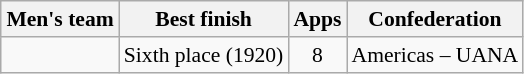<table class="wikitable" style="text-align: center; font-size: 90%; margin-left: 1em;">
<tr>
<th>Men's team</th>
<th>Best finish</th>
<th>Apps</th>
<th>Confederation</th>
</tr>
<tr>
<td style="text-align: left;"></td>
<td style="text-align: left;">Sixth place (1920)</td>
<td>8</td>
<td>Americas – UANA</td>
</tr>
</table>
